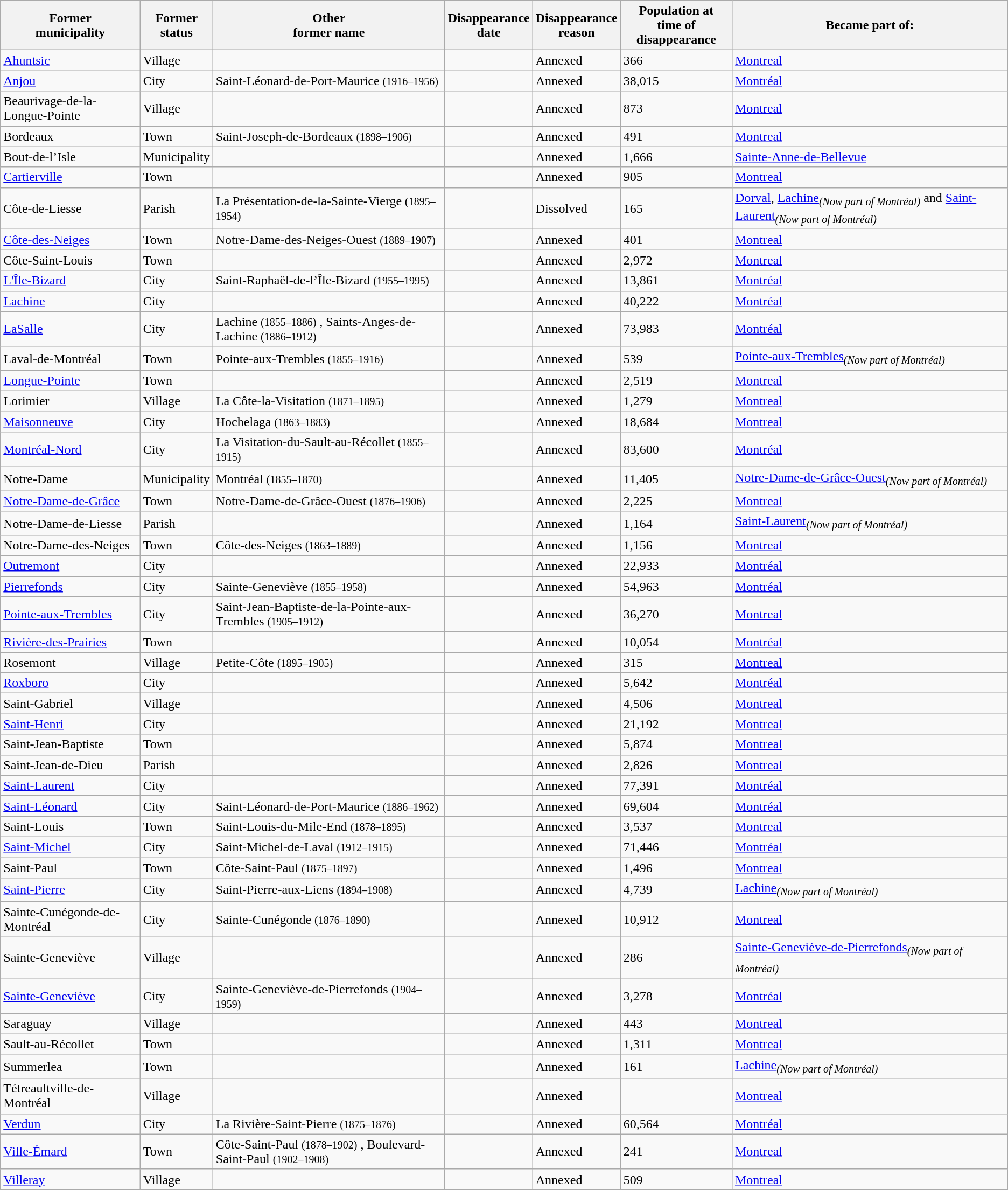<table class="wikitable sortable">
<tr>
<th>Former<br>municipality</th>
<th>Former<br>status</th>
<th>Other<br>former name</th>
<th>Disappearance<br>date</th>
<th>Disappearance<br>reason</th>
<th>Population at<br>time of disappearance</th>
<th>Became part of:</th>
</tr>
<tr ->
<td><a href='#'>Ahuntsic</a></td>
<td>Village</td>
<td> </td>
<td></td>
<td>Annexed</td>
<td>366</td>
<td><a href='#'>Montreal</a></td>
</tr>
<tr ->
<td><a href='#'>Anjou</a></td>
<td>City</td>
<td>Saint-Léonard-de-Port-Maurice <small>(1916–1956)</small></td>
<td></td>
<td>Annexed</td>
<td>38,015</td>
<td><a href='#'>Montréal</a></td>
</tr>
<tr ->
<td>Beaurivage-de-la-Longue-Pointe</td>
<td>Village</td>
<td> </td>
<td></td>
<td>Annexed</td>
<td>873</td>
<td><a href='#'>Montreal</a></td>
</tr>
<tr ->
<td>Bordeaux</td>
<td>Town</td>
<td>Saint-Joseph-de-Bordeaux <small>(1898–1906)</small></td>
<td></td>
<td>Annexed</td>
<td>491</td>
<td><a href='#'>Montreal</a></td>
</tr>
<tr ->
<td>Bout-de-l’Isle</td>
<td>Municipality</td>
<td> </td>
<td></td>
<td>Annexed</td>
<td>1,666</td>
<td><a href='#'>Sainte-Anne-de-Bellevue</a></td>
</tr>
<tr ->
<td><a href='#'>Cartierville</a></td>
<td>Town</td>
<td> </td>
<td></td>
<td>Annexed</td>
<td>905</td>
<td><a href='#'>Montreal</a></td>
</tr>
<tr ->
<td>Côte-de-Liesse</td>
<td>Parish</td>
<td>La Présentation-de-la-Sainte-Vierge <small>(1895–1954)</small></td>
<td></td>
<td>Dissolved</td>
<td>165</td>
<td><a href='#'>Dorval</a>, <a href='#'>Lachine</a><sub><em>(Now part of Montréal)</em></sub> and <a href='#'>Saint-Laurent</a><sub><em>(Now part of Montréal)</em></sub></td>
</tr>
<tr ->
<td><a href='#'>Côte-des-Neiges</a></td>
<td>Town</td>
<td>Notre-Dame-des-Neiges-Ouest <small>(1889–1907)</small></td>
<td></td>
<td>Annexed</td>
<td>401</td>
<td><a href='#'>Montreal</a></td>
</tr>
<tr ->
<td>Côte-Saint-Louis</td>
<td>Town</td>
<td> </td>
<td></td>
<td>Annexed</td>
<td>2,972</td>
<td><a href='#'>Montreal</a></td>
</tr>
<tr ->
<td><a href='#'>L'Île-Bizard</a></td>
<td>City</td>
<td>Saint-Raphaël-de-l’Île-Bizard <small>(1955–1995)</small></td>
<td></td>
<td>Annexed</td>
<td>13,861</td>
<td><a href='#'>Montréal</a></td>
</tr>
<tr ->
<td><a href='#'>Lachine</a></td>
<td>City</td>
<td> </td>
<td></td>
<td>Annexed</td>
<td>40,222</td>
<td><a href='#'>Montréal</a></td>
</tr>
<tr ->
<td><a href='#'>LaSalle</a></td>
<td>City</td>
<td>Lachine <small>(1855–1886)</small> , Saints-Anges-de-Lachine <small>(1886–1912)</small></td>
<td></td>
<td>Annexed</td>
<td>73,983</td>
<td><a href='#'>Montréal</a></td>
</tr>
<tr ->
<td>Laval-de-Montréal</td>
<td>Town</td>
<td>Pointe-aux-Trembles <small>(1855–1916)</small></td>
<td></td>
<td>Annexed</td>
<td>539</td>
<td><a href='#'>Pointe-aux-Trembles</a><sub><em>(Now part of Montréal)</em></sub></td>
</tr>
<tr ->
<td><a href='#'>Longue-Pointe</a></td>
<td>Town</td>
<td> </td>
<td></td>
<td>Annexed</td>
<td>2,519</td>
<td><a href='#'>Montreal</a></td>
</tr>
<tr ->
<td>Lorimier</td>
<td>Village</td>
<td>La Côte-la-Visitation <small>(1871–1895)</small></td>
<td></td>
<td>Annexed</td>
<td>1,279</td>
<td><a href='#'>Montreal</a></td>
</tr>
<tr ->
<td><a href='#'>Maisonneuve</a></td>
<td>City</td>
<td>Hochelaga <small>(1863–1883)</small></td>
<td></td>
<td>Annexed</td>
<td>18,684</td>
<td><a href='#'>Montreal</a></td>
</tr>
<tr ->
<td><a href='#'>Montréal-Nord</a></td>
<td>City</td>
<td>La Visitation-du-Sault-au-Récollet <small>(1855–1915)</small></td>
<td></td>
<td>Annexed</td>
<td>83,600</td>
<td><a href='#'>Montréal</a></td>
</tr>
<tr ->
<td>Notre-Dame</td>
<td>Municipality</td>
<td>Montréal  <small>(1855–1870)</small></td>
<td></td>
<td>Annexed</td>
<td>11,405</td>
<td><a href='#'>Notre-Dame-de-Grâce-Ouest</a><sub><em>(Now part of Montréal)</em></sub></td>
</tr>
<tr ->
<td><a href='#'>Notre-Dame-de-Grâce</a></td>
<td>Town</td>
<td>Notre-Dame-de-Grâce-Ouest <small>(1876–1906)</small></td>
<td></td>
<td>Annexed</td>
<td>2,225</td>
<td><a href='#'>Montreal</a></td>
</tr>
<tr ->
<td>Notre-Dame-de-Liesse</td>
<td>Parish</td>
<td> </td>
<td></td>
<td>Annexed</td>
<td>1,164</td>
<td><a href='#'>Saint-Laurent</a><sub><em>(Now part of Montréal)</em></sub></td>
</tr>
<tr ->
<td>Notre-Dame-des-Neiges</td>
<td>Town</td>
<td>Côte-des-Neiges <small>(1863–1889)</small></td>
<td></td>
<td>Annexed</td>
<td>1,156</td>
<td><a href='#'>Montreal</a></td>
</tr>
<tr ->
<td><a href='#'>Outremont</a></td>
<td>City</td>
<td> </td>
<td></td>
<td>Annexed</td>
<td>22,933</td>
<td><a href='#'>Montréal</a></td>
</tr>
<tr ->
<td><a href='#'>Pierrefonds</a></td>
<td>City</td>
<td>Sainte-Geneviève <small>(1855–1958)</small></td>
<td></td>
<td>Annexed</td>
<td>54,963</td>
<td><a href='#'>Montréal</a></td>
</tr>
<tr ->
<td><a href='#'>Pointe-aux-Trembles</a></td>
<td>City</td>
<td>Saint-Jean-Baptiste-de-la-Pointe-aux-Trembles <small>(1905–1912)</small></td>
<td></td>
<td>Annexed</td>
<td>36,270</td>
<td><a href='#'>Montreal</a></td>
</tr>
<tr ->
<td><a href='#'>Rivière-des-Prairies</a></td>
<td>Town</td>
<td> </td>
<td></td>
<td>Annexed</td>
<td>10,054</td>
<td><a href='#'>Montréal</a></td>
</tr>
<tr ->
<td>Rosemont</td>
<td>Village</td>
<td>Petite-Côte <small>(1895–1905)</small></td>
<td></td>
<td>Annexed</td>
<td>315</td>
<td><a href='#'>Montreal</a></td>
</tr>
<tr ->
<td><a href='#'>Roxboro</a></td>
<td>City</td>
<td> </td>
<td></td>
<td>Annexed</td>
<td>5,642</td>
<td><a href='#'>Montréal</a></td>
</tr>
<tr ->
<td>Saint-Gabriel</td>
<td>Village</td>
<td> </td>
<td></td>
<td>Annexed</td>
<td>4,506</td>
<td><a href='#'>Montreal</a></td>
</tr>
<tr ->
<td><a href='#'>Saint-Henri</a></td>
<td>City</td>
<td> </td>
<td></td>
<td>Annexed</td>
<td>21,192</td>
<td><a href='#'>Montreal</a></td>
</tr>
<tr ->
<td>Saint-Jean-Baptiste</td>
<td>Town</td>
<td> </td>
<td></td>
<td>Annexed</td>
<td>5,874</td>
<td><a href='#'>Montreal</a></td>
</tr>
<tr ->
<td>Saint-Jean-de-Dieu</td>
<td>Parish</td>
<td> </td>
<td></td>
<td>Annexed</td>
<td>2,826</td>
<td><a href='#'>Montreal</a></td>
</tr>
<tr ->
<td><a href='#'>Saint-Laurent</a></td>
<td>City</td>
<td> </td>
<td></td>
<td>Annexed</td>
<td>77,391</td>
<td><a href='#'>Montréal</a></td>
</tr>
<tr ->
<td><a href='#'>Saint-Léonard</a></td>
<td>City</td>
<td>Saint-Léonard-de-Port-Maurice <small>(1886–1962)</small></td>
<td></td>
<td>Annexed</td>
<td>69,604</td>
<td><a href='#'>Montréal</a></td>
</tr>
<tr ->
<td>Saint-Louis</td>
<td>Town</td>
<td>Saint-Louis-du-Mile-End <small>(1878–1895)</small></td>
<td></td>
<td>Annexed</td>
<td>3,537</td>
<td><a href='#'>Montreal</a></td>
</tr>
<tr ->
<td><a href='#'>Saint-Michel</a></td>
<td>City</td>
<td>Saint-Michel-de-Laval <small>(1912–1915)</small></td>
<td></td>
<td>Annexed</td>
<td>71,446</td>
<td><a href='#'>Montréal</a></td>
</tr>
<tr ->
<td>Saint-Paul</td>
<td>Town</td>
<td>Côte-Saint-Paul <small>(1875–1897)</small></td>
<td></td>
<td>Annexed</td>
<td>1,496</td>
<td><a href='#'>Montreal</a></td>
</tr>
<tr ->
<td><a href='#'>Saint-Pierre</a></td>
<td>City</td>
<td>Saint-Pierre-aux-Liens <small>(1894–1908)</small></td>
<td></td>
<td>Annexed</td>
<td>4,739</td>
<td><a href='#'>Lachine</a><sub><em>(Now part of Montréal)</em></sub></td>
</tr>
<tr ->
<td>Sainte-Cunégonde-de-Montréal</td>
<td>City</td>
<td>Sainte-Cunégonde  <small>(1876–1890)</small></td>
<td></td>
<td>Annexed</td>
<td>10,912</td>
<td><a href='#'>Montreal</a></td>
</tr>
<tr ->
<td>Sainte-Geneviève</td>
<td>Village</td>
<td> </td>
<td></td>
<td>Annexed</td>
<td>286</td>
<td><a href='#'>Sainte-Geneviève-de-Pierrefonds</a><sub><em>(Now part of Montréal)</em></sub></td>
</tr>
<tr ->
<td><a href='#'>Sainte-Geneviève</a></td>
<td>City</td>
<td>Sainte-Geneviève-de-Pierrefonds <small>(1904–1959)</small></td>
<td></td>
<td>Annexed</td>
<td>3,278</td>
<td><a href='#'>Montréal</a></td>
</tr>
<tr ->
<td>Saraguay</td>
<td>Village</td>
<td> </td>
<td></td>
<td>Annexed</td>
<td>443</td>
<td><a href='#'>Montreal</a></td>
</tr>
<tr ->
<td>Sault-au-Récollet</td>
<td>Town</td>
<td> </td>
<td></td>
<td>Annexed</td>
<td>1,311</td>
<td><a href='#'>Montreal</a></td>
</tr>
<tr ->
<td>Summerlea</td>
<td>Town</td>
<td> </td>
<td></td>
<td>Annexed</td>
<td>161</td>
<td><a href='#'>Lachine</a><sub><em>(Now part of Montréal)</em></sub></td>
</tr>
<tr ->
<td>Tétreaultville-de-Montréal</td>
<td>Village</td>
<td> </td>
<td></td>
<td>Annexed</td>
<td> </td>
<td><a href='#'>Montreal</a></td>
</tr>
<tr ->
<td><a href='#'>Verdun</a></td>
<td>City</td>
<td>La Rivière-Saint-Pierre <small>(1875–1876)</small></td>
<td></td>
<td>Annexed</td>
<td>60,564</td>
<td><a href='#'>Montréal</a></td>
</tr>
<tr ->
<td><a href='#'>Ville-Émard</a></td>
<td>Town</td>
<td>Côte-Saint-Paul  <small>(1878–1902)</small> , Boulevard-Saint-Paul  <small>(1902–1908)</small></td>
<td></td>
<td>Annexed</td>
<td>241</td>
<td><a href='#'>Montreal</a></td>
</tr>
<tr ->
<td><a href='#'>Villeray</a></td>
<td>Village</td>
<td> </td>
<td></td>
<td>Annexed</td>
<td>509</td>
<td><a href='#'>Montreal</a></td>
</tr>
<tr ->
</tr>
</table>
